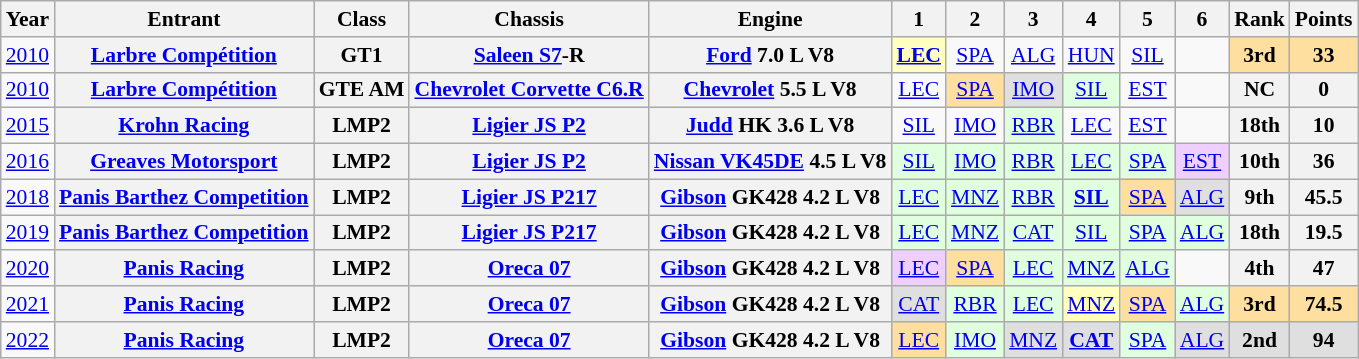<table class="wikitable" style="text-align:center; font-size:90%">
<tr>
<th>Year</th>
<th>Entrant</th>
<th>Class</th>
<th>Chassis</th>
<th>Engine</th>
<th>1</th>
<th>2</th>
<th>3</th>
<th>4</th>
<th>5</th>
<th>6</th>
<th>Rank</th>
<th>Points</th>
</tr>
<tr>
<td><a href='#'>2010</a></td>
<th><a href='#'>Larbre Compétition</a></th>
<th>GT1</th>
<th><a href='#'>Saleen S7</a>-R</th>
<th><a href='#'>Ford</a> 7.0 L V8</th>
<td style="background:#FFFFBF;"><strong><a href='#'>LEC</a></strong><br></td>
<td><a href='#'>SPA</a></td>
<td><a href='#'>ALG</a></td>
<td><a href='#'>HUN</a></td>
<td><a href='#'>SIL</a></td>
<td></td>
<th style="background:#FFDF9F;">3rd</th>
<th style="background:#FFDF9F;">33</th>
</tr>
<tr>
<td><a href='#'>2010</a></td>
<th><a href='#'>Larbre Compétition</a></th>
<th>GTE AM</th>
<th><a href='#'>Chevrolet Corvette C6.R</a></th>
<th><a href='#'>Chevrolet</a> 5.5 L V8</th>
<td><a href='#'>LEC</a></td>
<td style="background:#FFDF9F;"><a href='#'>SPA</a><br></td>
<td style="background:#DFDFDF;"><a href='#'>IMO</a><br></td>
<td style="background:#DFFFDF;"><a href='#'>SIL</a><br></td>
<td><a href='#'>EST</a></td>
<td></td>
<th>NC</th>
<th>0</th>
</tr>
<tr>
<td><a href='#'>2015</a></td>
<th><a href='#'>Krohn Racing</a></th>
<th>LMP2</th>
<th><a href='#'>Ligier JS P2</a></th>
<th><a href='#'>Judd</a> HK 3.6 L V8</th>
<td><a href='#'>SIL</a></td>
<td><a href='#'>IMO</a></td>
<td style="background:#DFFFDF;"><a href='#'>RBR</a><br></td>
<td><a href='#'>LEC</a></td>
<td><a href='#'>EST</a></td>
<td></td>
<th>18th</th>
<th>10</th>
</tr>
<tr>
<td><a href='#'>2016</a></td>
<th><a href='#'>Greaves Motorsport</a></th>
<th>LMP2</th>
<th><a href='#'>Ligier JS P2</a></th>
<th><a href='#'>Nissan VK45DE</a> 4.5 L V8</th>
<td style="background:#DFFFDF;"><a href='#'>SIL</a><br></td>
<td style="background:#DFFFDF;"><a href='#'>IMO</a><br></td>
<td style="background:#DFFFDF;"><a href='#'>RBR</a><br></td>
<td style="background:#DFFFDF;"><a href='#'>LEC</a><br></td>
<td style="background:#DFFFDF;"><a href='#'>SPA</a><br></td>
<td style="background:#EFCFFF;"><a href='#'>EST</a><br></td>
<th>10th</th>
<th>36</th>
</tr>
<tr>
<td><a href='#'>2018</a></td>
<th><a href='#'>Panis Barthez Competition</a></th>
<th>LMP2</th>
<th><a href='#'>Ligier JS P217</a></th>
<th><a href='#'>Gibson</a> GK428 4.2 L V8</th>
<td style="background:#DFFFDF;"><a href='#'>LEC</a><br></td>
<td style="background:#DFFFDF;"><a href='#'>MNZ</a><br></td>
<td style="background:#DFFFDF;"><a href='#'>RBR</a><br></td>
<td style="background:#DFFFDF;"><strong><a href='#'>SIL</a></strong><br></td>
<td style="background:#FFDF9F;"><a href='#'>SPA</a><br></td>
<td style="background:#DFDFDF;"><a href='#'>ALG</a><br></td>
<th>9th</th>
<th>45.5</th>
</tr>
<tr>
<td><a href='#'>2019</a></td>
<th><a href='#'>Panis Barthez Competition</a></th>
<th>LMP2</th>
<th><a href='#'>Ligier JS P217</a></th>
<th><a href='#'>Gibson</a> GK428 4.2 L V8</th>
<td style="background:#DFFFDF;"><a href='#'>LEC</a><br></td>
<td style="background:#DFFFDF;"><a href='#'>MNZ</a><br></td>
<td style="background:#DFFFDF;"><a href='#'>CAT</a><br></td>
<td style="background:#DFFFDF;"><a href='#'>SIL</a><br></td>
<td style="background:#DFFFDF;"><a href='#'>SPA</a><br></td>
<td style="background:#DFFFDF;"><a href='#'>ALG</a><br></td>
<th>18th</th>
<th>19.5</th>
</tr>
<tr>
<td><a href='#'>2020</a></td>
<th><a href='#'>Panis Racing</a></th>
<th>LMP2</th>
<th><a href='#'>Oreca 07</a></th>
<th><a href='#'>Gibson</a> GK428 4.2 L V8</th>
<td style="background:#EFCFFF;"><a href='#'>LEC</a><br></td>
<td style="background:#FFDF9F;"><a href='#'>SPA</a><br></td>
<td style="background:#DFFFDF;"><a href='#'>LEC</a><br></td>
<td style="background:#DFFFDF;"><a href='#'>MNZ</a><br></td>
<td style="background:#DFFFDF;"><a href='#'>ALG</a><br></td>
<td></td>
<th>4th</th>
<th>47</th>
</tr>
<tr>
<td><a href='#'>2021</a></td>
<th><a href='#'>Panis Racing</a></th>
<th>LMP2</th>
<th><a href='#'>Oreca 07</a></th>
<th><a href='#'>Gibson</a> GK428 4.2 L V8</th>
<td style="background:#DFDFDF;"><a href='#'>CAT</a><br></td>
<td style="background:#DFFFDF;"><a href='#'>RBR</a><br></td>
<td style="background:#DFFFDF;"><a href='#'>LEC</a><br></td>
<td style="background:#FFFFBF;"><a href='#'>MNZ</a><br></td>
<td style="background:#FFDF9F;"><a href='#'>SPA</a><br></td>
<td style="background:#DFFFDF;"><a href='#'>ALG</a><br></td>
<th style="background:#FFDF9F;">3rd</th>
<th style="background:#FFDF9F;">74.5</th>
</tr>
<tr>
<td><a href='#'>2022</a></td>
<th><a href='#'>Panis Racing</a></th>
<th>LMP2</th>
<th><a href='#'>Oreca 07</a></th>
<th><a href='#'>Gibson</a> GK428 4.2 L V8</th>
<td style="background:#FFDF9F;"><a href='#'>LEC</a><br></td>
<td style="background:#DFFFDF;"><a href='#'>IMO</a><br></td>
<td style="background:#DFDFDF;"><a href='#'>MNZ</a><br></td>
<td style="background:#DFDFDF;"><strong><a href='#'>CAT</a></strong><br></td>
<td style="background:#DFFFDF;"><a href='#'>SPA</a><br></td>
<td style="background:#DFDFDF;"><a href='#'>ALG</a><br></td>
<th style="background:#DFDFDF;">2nd</th>
<th style="background:#DFDFDF;">94</th>
</tr>
</table>
